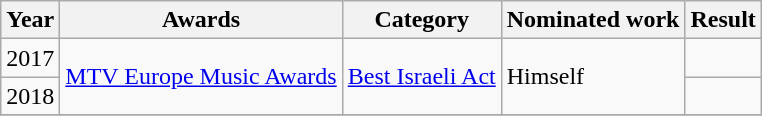<table class="wikitable">
<tr>
<th scope="col">Year</th>
<th scope="col">Awards</th>
<th>Category</th>
<th scope="col">Nominated work</th>
<th scope="col">Result</th>
</tr>
<tr>
<td>2017</td>
<td rowspan="2"><a href='#'>MTV Europe Music Awards</a></td>
<td rowspan="2"><a href='#'>Best Israeli Act</a></td>
<td rowspan="2">Himself</td>
<td></td>
</tr>
<tr>
<td>2018</td>
<td></td>
</tr>
<tr>
</tr>
</table>
